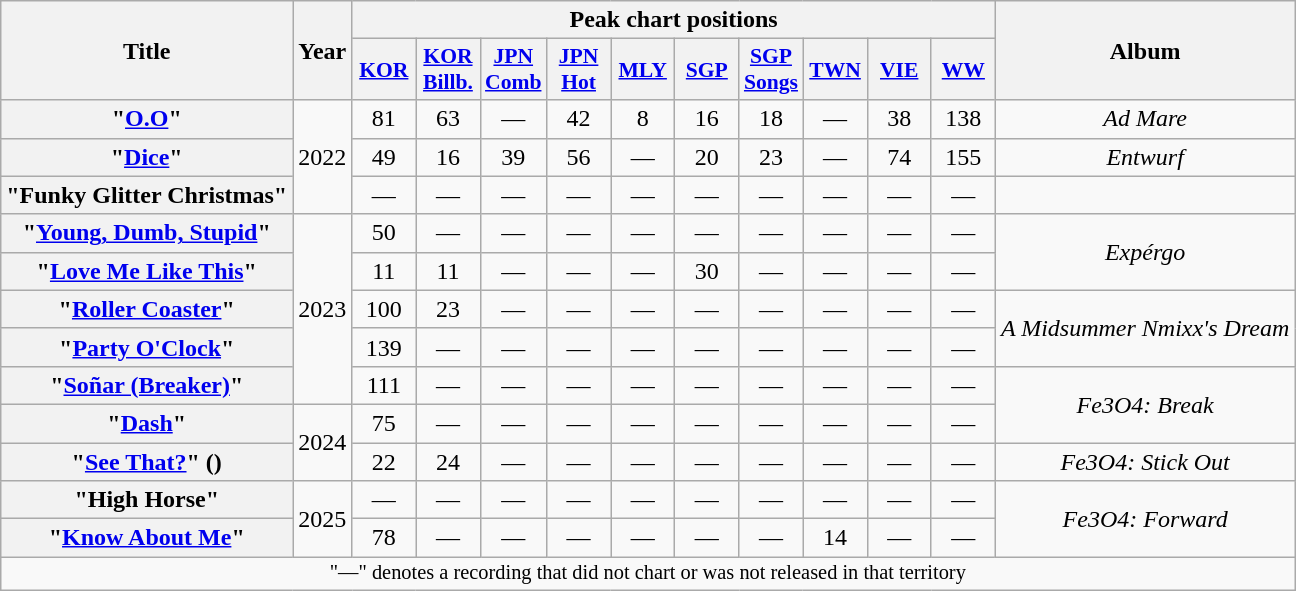<table class="wikitable plainrowheaders" style="text-align:center">
<tr>
<th scope="col" rowspan="2">Title</th>
<th scope="col" rowspan="2">Year</th>
<th scope="col" colspan="10">Peak chart positions</th>
<th scope="col" rowspan="2">Album</th>
</tr>
<tr>
<th scope="col" style="font-size:90%; width:2.5em"><a href='#'>KOR</a><br></th>
<th scope="col" style="font-size:90%; width:2.5em"><a href='#'>KOR<br>Billb.</a><br></th>
<th scope="col" style="font-size:90%; width:2.5em"><a href='#'>JPN<br>Comb</a><br></th>
<th scope="col" style="font-size:90%; width:2.5em"><a href='#'>JPN<br>Hot</a><br></th>
<th scope="col" style="font-size:90%; width:2.5em"><a href='#'>MLY</a><br></th>
<th scope="col" style="font-size:90%; width:2.5em"><a href='#'>SGP</a><br></th>
<th scope="col" style="font-size:90%; width:2.5em"><a href='#'>SGP<br>Songs</a><br></th>
<th scope="col" style="font-size:90%; width:2.5em"><a href='#'>TWN</a><br></th>
<th scope="col" style="font-size:90%; width:2.5em"><a href='#'>VIE</a><br></th>
<th scope="col" style="font-size:90%; width:2.5em"><a href='#'>WW</a><br></th>
</tr>
<tr>
<th scope="row">"<a href='#'>O.O</a>"</th>
<td rowspan="3">2022</td>
<td>81</td>
<td>63</td>
<td>—</td>
<td>42</td>
<td>8</td>
<td>16</td>
<td>18</td>
<td>—</td>
<td>38</td>
<td>138</td>
<td><em>Ad Mare</em></td>
</tr>
<tr>
<th scope="row">"<a href='#'>Dice</a>"</th>
<td>49</td>
<td>16</td>
<td>39</td>
<td>56</td>
<td>—</td>
<td>20</td>
<td>23</td>
<td>—</td>
<td>74</td>
<td>155</td>
<td><em>Entwurf</em></td>
</tr>
<tr>
<th scope="row">"Funky Glitter Christmas"</th>
<td>—</td>
<td>—</td>
<td>—</td>
<td>—</td>
<td>—</td>
<td>—</td>
<td>—</td>
<td>—</td>
<td>—</td>
<td>—</td>
<td></td>
</tr>
<tr>
<th scope="row">"<a href='#'>Young, Dumb, Stupid</a>"</th>
<td rowspan="5">2023</td>
<td>50</td>
<td>—</td>
<td>—</td>
<td>—</td>
<td>—</td>
<td>—</td>
<td>—</td>
<td>—</td>
<td>—</td>
<td>—</td>
<td rowspan="2"><em>Expérgo</em></td>
</tr>
<tr>
<th scope="row">"<a href='#'>Love Me Like This</a>"</th>
<td>11</td>
<td>11</td>
<td>—</td>
<td>—</td>
<td>—</td>
<td>30</td>
<td>—</td>
<td>—</td>
<td>—</td>
<td>—</td>
</tr>
<tr>
<th scope="row">"<a href='#'>Roller Coaster</a>"</th>
<td>100</td>
<td>23</td>
<td>—</td>
<td>—</td>
<td>—</td>
<td>—</td>
<td>—</td>
<td>—</td>
<td>—</td>
<td>—</td>
<td rowspan="2"><em>A Midsummer Nmixx's Dream</em></td>
</tr>
<tr>
<th scope="row">"<a href='#'>Party O'Clock</a>"</th>
<td>139</td>
<td>—</td>
<td>—</td>
<td>—</td>
<td>—</td>
<td>—</td>
<td>—</td>
<td>—</td>
<td>—</td>
<td>—</td>
</tr>
<tr>
<th scope="row">"<a href='#'>Soñar (Breaker)</a>"</th>
<td>111</td>
<td>—</td>
<td>—</td>
<td>—</td>
<td>—</td>
<td>—</td>
<td>—</td>
<td>—</td>
<td>—</td>
<td>—</td>
<td rowspan="2"><em>Fe3O4: Break</em></td>
</tr>
<tr>
<th scope="row">"<a href='#'>Dash</a>"</th>
<td rowspan="2">2024</td>
<td>75</td>
<td>—</td>
<td>—</td>
<td>—</td>
<td>—</td>
<td>—</td>
<td>—</td>
<td>—</td>
<td>—</td>
<td>—</td>
</tr>
<tr>
<th scope="row">"<a href='#'>See That?</a>" ()</th>
<td>22</td>
<td>24</td>
<td>—</td>
<td>—</td>
<td>—</td>
<td>—</td>
<td>—</td>
<td>—</td>
<td>—</td>
<td>—</td>
<td><em>Fe3O4: Stick Out</em></td>
</tr>
<tr>
<th scope="row">"High Horse"</th>
<td rowspan="2">2025</td>
<td>—</td>
<td>—</td>
<td>—</td>
<td>—</td>
<td>—</td>
<td>—</td>
<td>—</td>
<td>—</td>
<td>—</td>
<td>—</td>
<td rowspan="2"><em>Fe3O4: Forward</em></td>
</tr>
<tr>
<th scope="row">"<a href='#'>Know About Me</a>"</th>
<td>78</td>
<td>—</td>
<td>—</td>
<td>—</td>
<td>—</td>
<td>—</td>
<td>—</td>
<td>14</td>
<td>—</td>
<td>—</td>
</tr>
<tr>
<td colspan="13" style="font-size:85%">"—" denotes a recording that did not chart or was not released in that territory</td>
</tr>
</table>
